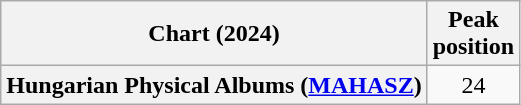<table class="wikitable sortable plainrowheaders" style="text-align:center;">
<tr>
<th scope="col">Chart (2024)</th>
<th scope="col">Peak<br>position</th>
</tr>
<tr>
<th scope="row">Hungarian Physical Albums (<a href='#'>MAHASZ</a>)</th>
<td>24</td>
</tr>
</table>
